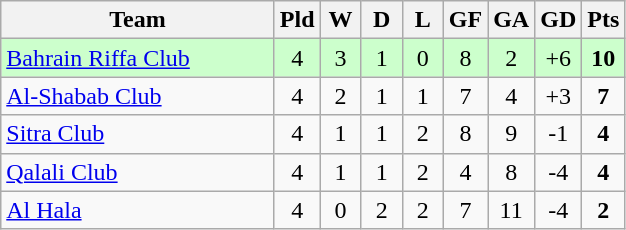<table class="wikitable" style="text-align: center;">
<tr>
<th width="175">Team</th>
<th width="20">Pld</th>
<th width="20">W</th>
<th width="20">D</th>
<th width="20">L</th>
<th width="20">GF</th>
<th width="20">GA</th>
<th width="20">GD</th>
<th width="20">Pts</th>
</tr>
<tr bgcolor=#ccffcc>
<td align=left> <a href='#'>Bahrain Riffa Club</a></td>
<td>4</td>
<td>3</td>
<td>1</td>
<td>0</td>
<td>8</td>
<td>2</td>
<td>+6</td>
<td><strong>10</strong></td>
</tr>
<tr>
<td align=left> <a href='#'>Al-Shabab Club</a></td>
<td>4</td>
<td>2</td>
<td>1</td>
<td>1</td>
<td>7</td>
<td>4</td>
<td>+3</td>
<td><strong>7</strong></td>
</tr>
<tr>
<td align=left> <a href='#'>Sitra Club</a></td>
<td>4</td>
<td>1</td>
<td>1</td>
<td>2</td>
<td>8</td>
<td>9</td>
<td>-1</td>
<td><strong>4</strong></td>
</tr>
<tr>
<td align=left> <a href='#'>Qalali Club</a></td>
<td>4</td>
<td>1</td>
<td>1</td>
<td>2</td>
<td>4</td>
<td>8</td>
<td>-4</td>
<td><strong>4</strong></td>
</tr>
<tr>
<td align=left> <a href='#'>Al Hala</a></td>
<td>4</td>
<td>0</td>
<td>2</td>
<td>2</td>
<td>7</td>
<td>11</td>
<td>-4</td>
<td><strong>2</strong></td>
</tr>
</table>
